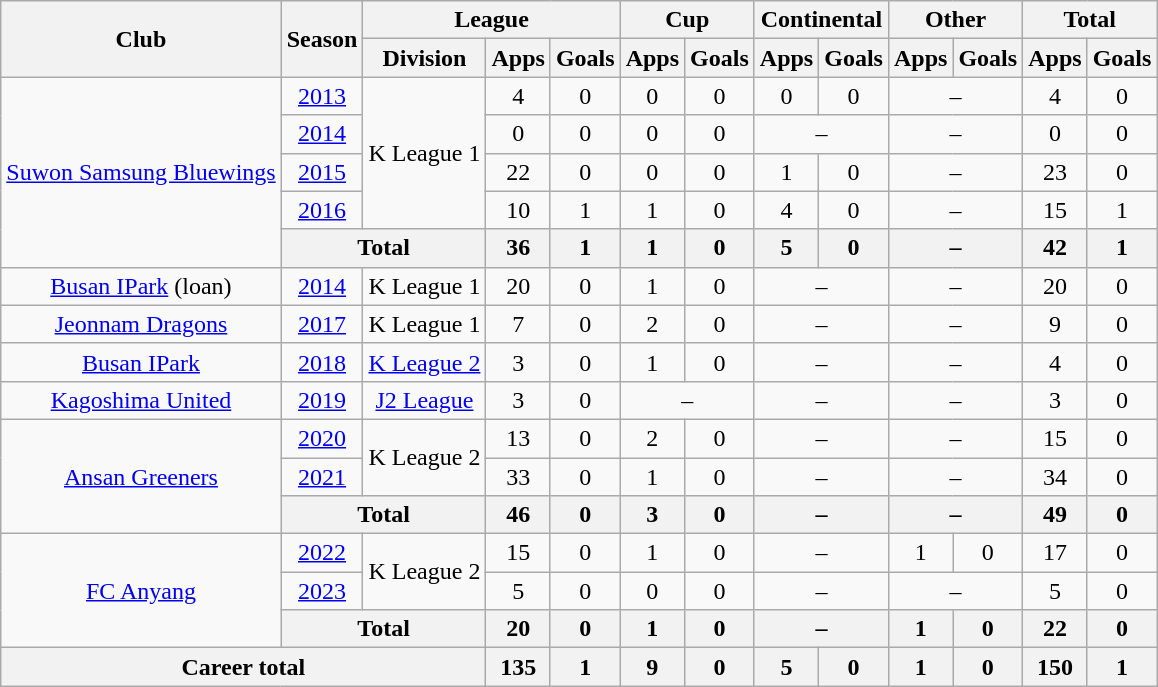<table class="wikitable" style="text-align: center">
<tr>
<th rowspan="2">Club</th>
<th rowspan="2">Season</th>
<th colspan="3">League</th>
<th colspan="2">Cup</th>
<th colspan="2">Continental</th>
<th colspan="2">Other</th>
<th colspan="2">Total</th>
</tr>
<tr>
<th>Division</th>
<th>Apps</th>
<th>Goals</th>
<th>Apps</th>
<th>Goals</th>
<th>Apps</th>
<th>Goals</th>
<th>Apps</th>
<th>Goals</th>
<th>Apps</th>
<th>Goals</th>
</tr>
<tr>
<td rowspan=5><a href='#'>Suwon Samsung Bluewings</a></td>
<td><a href='#'>2013</a></td>
<td rowspan=4>K League 1</td>
<td>4</td>
<td>0</td>
<td>0</td>
<td>0</td>
<td>0</td>
<td>0</td>
<td colspan="2">–</td>
<td>4</td>
<td>0</td>
</tr>
<tr>
<td><a href='#'>2014</a></td>
<td>0</td>
<td>0</td>
<td>0</td>
<td>0</td>
<td colspan="2">–</td>
<td colspan="2">–</td>
<td>0</td>
<td>0</td>
</tr>
<tr>
<td><a href='#'>2015</a></td>
<td>22</td>
<td>0</td>
<td>0</td>
<td>0</td>
<td>1</td>
<td>0</td>
<td colspan="2">–</td>
<td>23</td>
<td>0</td>
</tr>
<tr>
<td><a href='#'>2016</a></td>
<td>10</td>
<td>1</td>
<td>1</td>
<td>0</td>
<td>4</td>
<td>0</td>
<td colspan="2">–</td>
<td>15</td>
<td>1</td>
</tr>
<tr>
<th colspan=2>Total</th>
<th>36</th>
<th>1</th>
<th>1</th>
<th>0</th>
<th>5</th>
<th>0</th>
<th colspan="2">–</th>
<th>42</th>
<th>1</th>
</tr>
<tr>
<td><a href='#'>Busan IPark</a> (loan)</td>
<td><a href='#'>2014</a></td>
<td>K League 1</td>
<td>20</td>
<td>0</td>
<td>1</td>
<td>0</td>
<td colspan="2">–</td>
<td colspan="2">–</td>
<td>20</td>
<td>0</td>
</tr>
<tr>
<td><a href='#'>Jeonnam Dragons</a></td>
<td><a href='#'>2017</a></td>
<td>K League 1</td>
<td>7</td>
<td>0</td>
<td>2</td>
<td>0</td>
<td colspan="2">–</td>
<td colspan="2">–</td>
<td>9</td>
<td>0</td>
</tr>
<tr>
<td><a href='#'>Busan IPark</a></td>
<td><a href='#'>2018</a></td>
<td><a href='#'>K League 2</a></td>
<td>3</td>
<td>0</td>
<td>1</td>
<td>0</td>
<td colspan="2">–</td>
<td colspan="2">–</td>
<td>4</td>
<td>0</td>
</tr>
<tr>
<td><a href='#'>Kagoshima United</a></td>
<td><a href='#'>2019</a></td>
<td><a href='#'>J2 League</a></td>
<td>3</td>
<td>0</td>
<td colspan="2">–</td>
<td colspan="2">–</td>
<td colspan="2">–</td>
<td>3</td>
<td>0</td>
</tr>
<tr>
<td rowspan=3><a href='#'>Ansan Greeners</a></td>
<td><a href='#'>2020</a></td>
<td rowspan=2>K League 2</td>
<td>13</td>
<td>0</td>
<td>2</td>
<td>0</td>
<td colspan="2">–</td>
<td colspan="2">–</td>
<td>15</td>
<td>0</td>
</tr>
<tr>
<td><a href='#'>2021</a></td>
<td>33</td>
<td>0</td>
<td>1</td>
<td>0</td>
<td colspan="2">–</td>
<td colspan="2">–</td>
<td>34</td>
<td>0</td>
</tr>
<tr>
<th colspan=2>Total</th>
<th>46</th>
<th>0</th>
<th>3</th>
<th>0</th>
<th colspan="2">–</th>
<th colspan="2">–</th>
<th>49</th>
<th>0</th>
</tr>
<tr>
<td rowspan=3><a href='#'>FC Anyang</a></td>
<td><a href='#'>2022</a></td>
<td rowspan=2>K League 2</td>
<td>15</td>
<td>0</td>
<td>1</td>
<td>0</td>
<td colspan="2">–</td>
<td>1</td>
<td>0</td>
<td>17</td>
<td>0</td>
</tr>
<tr>
<td><a href='#'>2023</a></td>
<td>5</td>
<td>0</td>
<td>0</td>
<td>0</td>
<td colspan="2">–</td>
<td colspan="2">–</td>
<td>5</td>
<td>0</td>
</tr>
<tr>
<th colspan=2>Total</th>
<th>20</th>
<th>0</th>
<th>1</th>
<th>0</th>
<th colspan="2">–</th>
<th>1</th>
<th>0</th>
<th>22</th>
<th>0</th>
</tr>
<tr>
<th colspan=3>Career total</th>
<th>135</th>
<th>1</th>
<th>9</th>
<th>0</th>
<th>5</th>
<th>0</th>
<th>1</th>
<th>0</th>
<th>150</th>
<th>1</th>
</tr>
</table>
